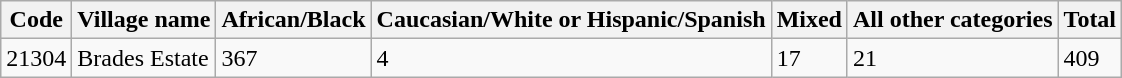<table class="wikitable">
<tr>
<th>Code</th>
<th>Village name</th>
<th>African/Black</th>
<th>Caucasian/White or Hispanic/Spanish</th>
<th>Mixed</th>
<th>All other categories</th>
<th>Total</th>
</tr>
<tr>
<td>21304</td>
<td>Brades Estate</td>
<td>367</td>
<td>4</td>
<td>17</td>
<td>21</td>
<td>409</td>
</tr>
</table>
